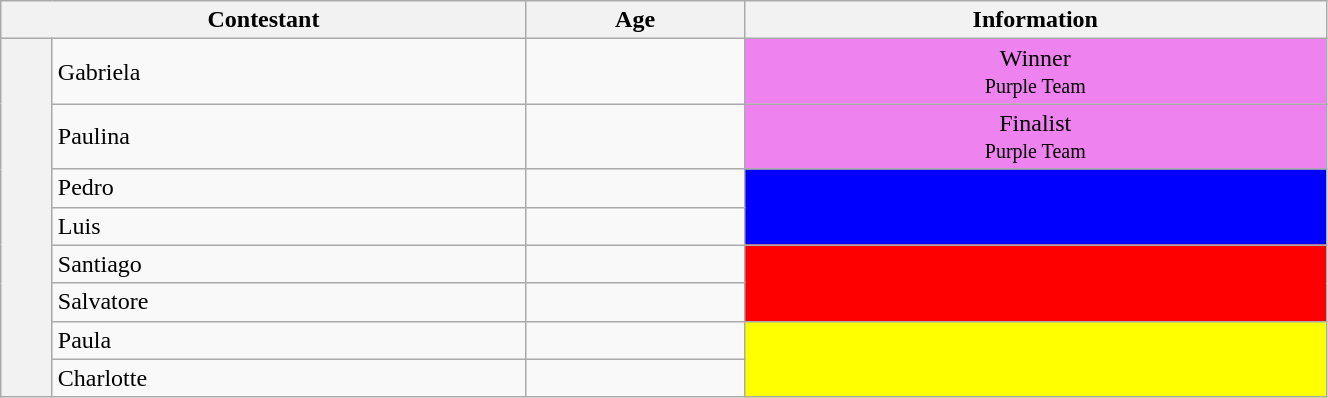<table class="wikitable" style="width:70%;">
<tr>
<th colspan="2">Contestant</th>
<th>Age</th>
<th>Information</th>
</tr>
<tr>
<th rowspan="8"></th>
<td> Gabriela</td>
<td></td>
<td style="background:violet" align="center">Winner<br><small>Purple Team</small></td>
</tr>
<tr>
<td> Paulina</td>
<td></td>
<td style="background:violet" align="center">Finalist<br><small>Purple Team</small></td>
</tr>
<tr>
<td> Pedro</td>
<td></td>
<td rowspan="2;" style="background:blue;"></td>
</tr>
<tr>
<td> Luis</td>
<td></td>
</tr>
<tr>
<td> Santiago</td>
<td></td>
<td rowspan="2;" style="background:red;"></td>
</tr>
<tr>
<td> Salvatore</td>
<td></td>
</tr>
<tr>
<td> Paula</td>
<td></td>
<td rowspan="2;" style="background:yellow;"></td>
</tr>
<tr>
<td> Charlotte</td>
<td></td>
</tr>
</table>
